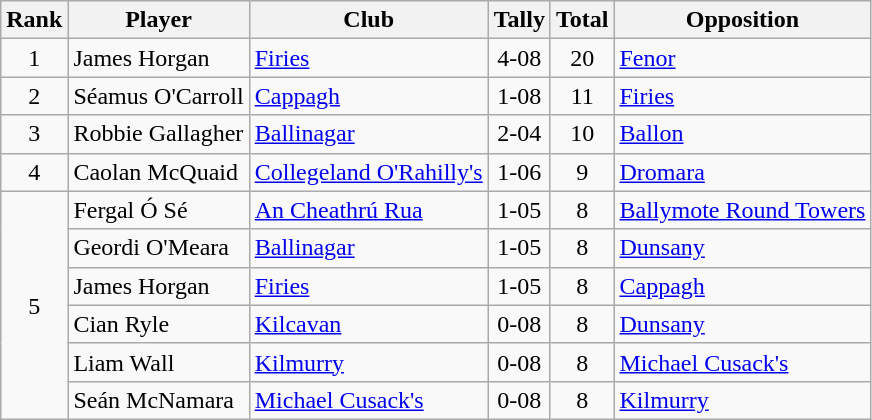<table class="wikitable">
<tr>
<th>Rank</th>
<th>Player</th>
<th>Club</th>
<th>Tally</th>
<th>Total</th>
<th>Opposition</th>
</tr>
<tr>
<td rowspan="1" style="text-align:center;">1</td>
<td>James Horgan</td>
<td><a href='#'>Firies</a></td>
<td align=center>4-08</td>
<td align=center>20</td>
<td><a href='#'>Fenor</a></td>
</tr>
<tr>
<td rowspan="1" style="text-align:center;">2</td>
<td>Séamus O'Carroll</td>
<td><a href='#'>Cappagh</a></td>
<td align=center>1-08</td>
<td align=center>11</td>
<td><a href='#'>Firies</a></td>
</tr>
<tr>
<td rowspan="1" style="text-align:center;">3</td>
<td>Robbie Gallagher</td>
<td><a href='#'>Ballinagar</a></td>
<td align=center>2-04</td>
<td align=center>10</td>
<td><a href='#'>Ballon</a></td>
</tr>
<tr>
<td rowspan="1" style="text-align:center;">4</td>
<td>Caolan McQuaid</td>
<td><a href='#'>Collegeland O'Rahilly's</a></td>
<td align=center>1-06</td>
<td align=center>9</td>
<td><a href='#'>Dromara</a></td>
</tr>
<tr>
<td rowspan="6" style="text-align:center;">5</td>
<td>Fergal Ó Sé</td>
<td><a href='#'>An Cheathrú Rua</a></td>
<td align=center>1-05</td>
<td align=center>8</td>
<td><a href='#'>Ballymote Round Towers</a></td>
</tr>
<tr>
<td>Geordi O'Meara</td>
<td><a href='#'>Ballinagar</a></td>
<td align=center>1-05</td>
<td align=center>8</td>
<td><a href='#'>Dunsany</a></td>
</tr>
<tr>
<td>James Horgan</td>
<td><a href='#'>Firies</a></td>
<td align=center>1-05</td>
<td align=center>8</td>
<td><a href='#'>Cappagh</a></td>
</tr>
<tr>
<td>Cian Ryle</td>
<td><a href='#'>Kilcavan</a></td>
<td align=center>0-08</td>
<td align=center>8</td>
<td><a href='#'>Dunsany</a></td>
</tr>
<tr>
<td>Liam Wall</td>
<td><a href='#'>Kilmurry</a></td>
<td align=center>0-08</td>
<td align=center>8</td>
<td><a href='#'>Michael Cusack's</a></td>
</tr>
<tr>
<td>Seán McNamara</td>
<td><a href='#'>Michael Cusack's</a></td>
<td align=center>0-08</td>
<td align=center>8</td>
<td><a href='#'>Kilmurry</a></td>
</tr>
</table>
